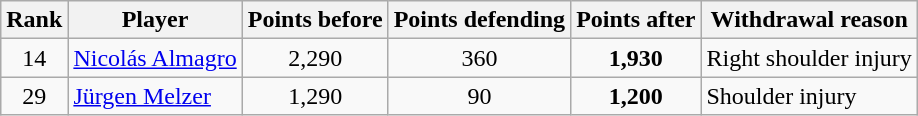<table class="wikitable sortable" style="text-align:center;">
<tr>
<th>Rank</th>
<th>Player</th>
<th>Points before</th>
<th>Points defending</th>
<th>Points after</th>
<th>Withdrawal reason</th>
</tr>
<tr>
<td>14</td>
<td align="left"> <a href='#'>Nicolás Almagro</a></td>
<td>2,290</td>
<td>360</td>
<td><strong>1,930</strong></td>
<td align="left">Right shoulder injury</td>
</tr>
<tr>
<td>29</td>
<td align="left"> <a href='#'>Jürgen Melzer</a></td>
<td>1,290</td>
<td>90</td>
<td><strong>1,200</strong></td>
<td align="left">Shoulder injury</td>
</tr>
</table>
